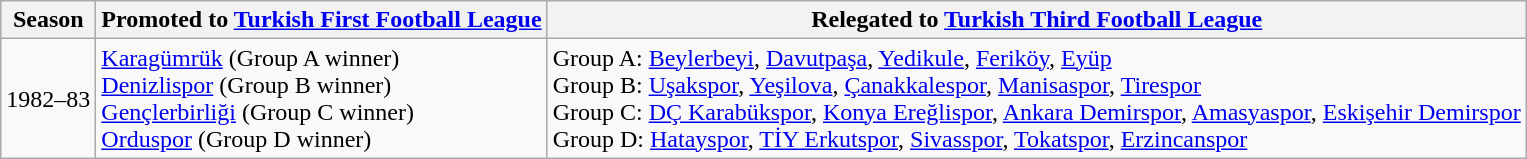<table class="wikitable">
<tr>
<th>Season</th>
<th>Promoted to <a href='#'>Turkish First Football League</a></th>
<th>Relegated to <a href='#'>Turkish Third Football League</a></th>
</tr>
<tr>
<td>1982–83</td>
<td><a href='#'>Karagümrük</a> (Group A winner)<br><a href='#'>Denizlispor</a> (Group B winner)<br><a href='#'>Gençlerbirliği</a> (Group C winner)<br><a href='#'>Orduspor</a> (Group D winner)</td>
<td>Group A: <a href='#'>Beylerbeyi</a>, <a href='#'>Davutpaşa</a>, <a href='#'>Yedikule</a>, <a href='#'>Feriköy</a>, <a href='#'>Eyüp</a><br>Group B: <a href='#'>Uşakspor</a>, <a href='#'>Yeşilova</a>, <a href='#'>Çanakkalespor</a>, <a href='#'>Manisaspor</a>, <a href='#'>Tirespor</a><br>Group C: <a href='#'>DÇ Karabükspor</a>, <a href='#'>Konya Ereğlispor</a>, <a href='#'>Ankara Demirspor</a>, <a href='#'>Amasyaspor</a>, <a href='#'>Eskişehir Demirspor</a><br>Group D: <a href='#'>Hatayspor</a>, <a href='#'>TİY Erkutspor</a>, <a href='#'>Sivasspor</a>, <a href='#'>Tokatspor</a>, <a href='#'>Erzincanspor</a></td>
</tr>
</table>
